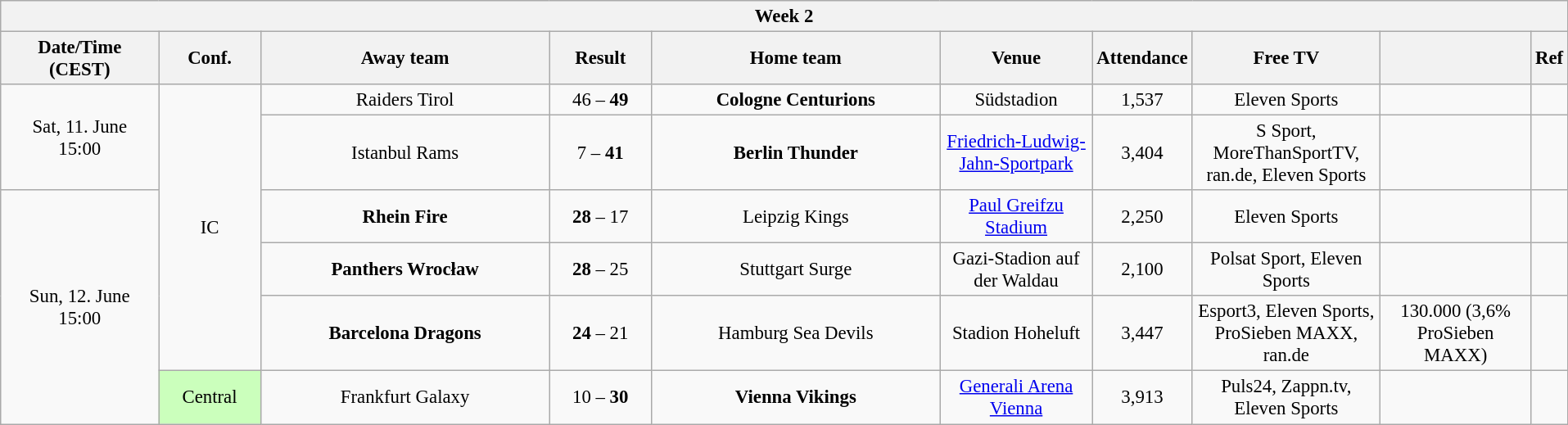<table class="mw-collapsible wikitable" style="font-size:95%; text-align:center; width:84em">
<tr>
<th colspan="10">Week 2</th>
</tr>
<tr>
<th style="width:8em;">Date/Time (CEST)</th>
<th style="width:5em;">Conf.</th>
<th style="width:15em;">Away team</th>
<th style="width:5em;">Result</th>
<th style="width:15em;">Home team</th>
<th>Venue</th>
<th>Attendance</th>
<th>Free TV</th>
<th></th>
<th>Ref</th>
</tr>
<tr>
<td rowspan="2">Sat, 11. June<br>15:00</td>
<td rowspan="5">IC</td>
<td>Raiders Tirol</td>
<td>46 – <strong>49</strong></td>
<td><strong>Cologne Centurions</strong></td>
<td>Südstadion</td>
<td>1,537</td>
<td>Eleven Sports</td>
<td></td>
<td></td>
</tr>
<tr>
<td>Istanbul Rams</td>
<td>7 – <strong>41</strong></td>
<td><strong>Berlin Thunder</strong></td>
<td><a href='#'>Friedrich-Ludwig-Jahn-Sportpark</a></td>
<td>3,404</td>
<td>S Sport, MoreThanSportTV,<br> ran.de, Eleven Sports</td>
<td></td>
<td></td>
</tr>
<tr>
<td rowspan="4">Sun, 12. June<br>15:00</td>
<td><strong>Rhein Fire</strong></td>
<td><strong>28</strong> – 17</td>
<td>Leipzig Kings</td>
<td><a href='#'>Paul Greifzu Stadium</a></td>
<td>2,250</td>
<td>Eleven Sports</td>
<td></td>
<td></td>
</tr>
<tr>
<td><strong>Panthers Wrocław</strong></td>
<td><strong>28</strong> – 25</td>
<td>Stuttgart Surge</td>
<td>Gazi-Stadion auf der Waldau</td>
<td>2,100</td>
<td>Polsat Sport, Eleven Sports</td>
<td></td>
<td></td>
</tr>
<tr>
<td><strong>Barcelona Dragons</strong></td>
<td><strong>24</strong> – 21</td>
<td>Hamburg Sea Devils</td>
<td>Stadion Hoheluft</td>
<td>3,447</td>
<td>Esport3, Eleven Sports,<br> ProSieben MAXX, ran.de</td>
<td>130.000 (3,6% ProSieben MAXX)</td>
<td></td>
</tr>
<tr>
<td style="background:#CBFFBC">Central</td>
<td>Frankfurt Galaxy</td>
<td>10 – <strong>30</strong></td>
<td><strong>Vienna Vikings</strong></td>
<td><a href='#'>Generali Arena Vienna</a></td>
<td>3,913</td>
<td>Puls24, Zappn.tv, Eleven Sports</td>
<td></td>
<td></td>
</tr>
</table>
